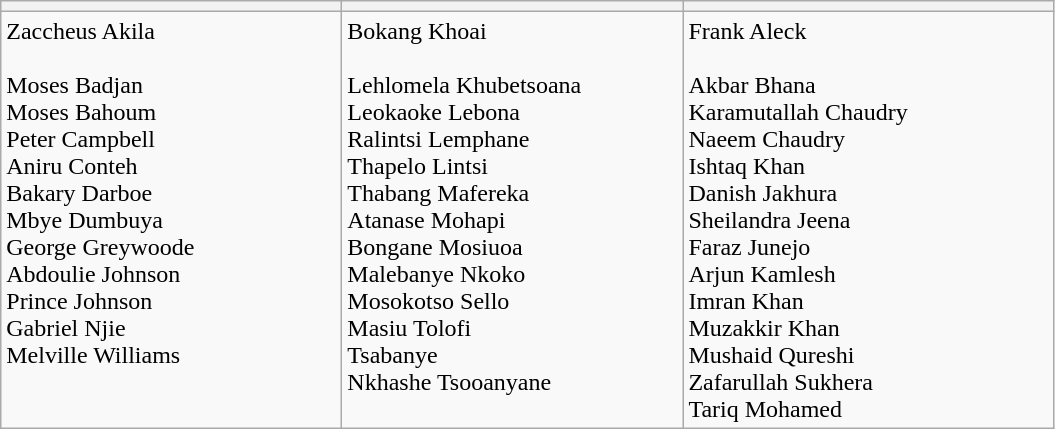<table class="wikitable">
<tr>
<th width=220></th>
<th width=220></th>
<th width=240></th>
</tr>
<tr>
<td valign=top>Zaccheus Akila<br><br>Moses Badjan<br>
Moses Bahoum<br>
Peter Campbell<br>
Aniru Conteh<br>
Bakary Darboe<br>
Mbye Dumbuya<br>
George Greywoode<br>
Abdoulie Johnson<br>
Prince Johnson<br>
Gabriel Njie<br>
Melville Williams</td>
<td valign=top>Bokang Khoai<br><br>Lehlomela Khubetsoana<br>
Leokaoke Lebona<br>
Ralintsi Lemphane<br>
Thapelo Lintsi<br>
Thabang Mafereka<br>
Atanase Mohapi<br>
Bongane Mosiuoa<br>
Malebanye Nkoko<br>
Mosokotso Sello<br>
Masiu Tolofi<br>
Tsabanye<br>
Nkhashe Tsooanyane</td>
<td valign=top>Frank Aleck<br><br>Akbar Bhana<br>
Karamutallah Chaudry<br>
Naeem Chaudry<br>
Ishtaq Khan<br>
Danish Jakhura<br>
Sheilandra Jeena<br>
Faraz Junejo<br>
Arjun Kamlesh<br>
Imran Khan<br>
Muzakkir Khan<br>
Mushaid Qureshi<br>
Zafarullah Sukhera<br>
Tariq Mohamed<br></td>
</tr>
</table>
